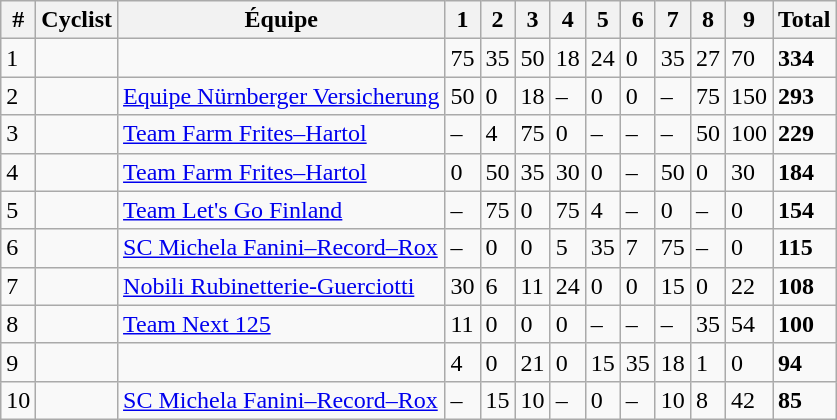<table class="wikitable">
<tr>
<th>#</th>
<th>Cyclist</th>
<th>Équipe</th>
<th>1</th>
<th>2</th>
<th>3</th>
<th>4</th>
<th>5</th>
<th>6</th>
<th>7</th>
<th>8</th>
<th>9</th>
<th>Total</th>
</tr>
<tr>
<td>1</td>
<td align=left></td>
<td align=left></td>
<td>75</td>
<td>35</td>
<td>50</td>
<td>18</td>
<td>24</td>
<td>0</td>
<td>35</td>
<td>27</td>
<td>70</td>
<td><strong>334</strong></td>
</tr>
<tr>
<td>2</td>
<td align=left></td>
<td align=left><a href='#'>Equipe Nürnberger Versicherung</a></td>
<td>50</td>
<td>0</td>
<td>18</td>
<td>–</td>
<td>0</td>
<td>0</td>
<td>–</td>
<td>75</td>
<td>150</td>
<td><strong>293</strong></td>
</tr>
<tr>
<td>3</td>
<td align=left></td>
<td align=left><a href='#'>Team Farm Frites–Hartol</a></td>
<td>–</td>
<td>4</td>
<td>75</td>
<td>0</td>
<td>–</td>
<td>–</td>
<td>–</td>
<td>50</td>
<td>100</td>
<td><strong>229</strong></td>
</tr>
<tr>
<td>4</td>
<td align=left></td>
<td align=left><a href='#'>Team Farm Frites–Hartol</a></td>
<td>0</td>
<td>50</td>
<td>35</td>
<td>30</td>
<td>0</td>
<td>–</td>
<td>50</td>
<td>0</td>
<td>30</td>
<td><strong>184</strong></td>
</tr>
<tr>
<td>5</td>
<td align=left></td>
<td align=left><a href='#'>Team Let's Go Finland</a></td>
<td>–</td>
<td>75</td>
<td>0</td>
<td>75</td>
<td>4</td>
<td>–</td>
<td>0</td>
<td>–</td>
<td>0</td>
<td><strong>154</strong></td>
</tr>
<tr>
<td>6</td>
<td align=left></td>
<td align=left><a href='#'>SC Michela Fanini–Record–Rox</a></td>
<td>–</td>
<td>0</td>
<td>0</td>
<td>5</td>
<td>35</td>
<td>7</td>
<td>75</td>
<td>–</td>
<td>0</td>
<td><strong>115</strong></td>
</tr>
<tr>
<td>7</td>
<td align=left></td>
<td align=left><a href='#'>Nobili Rubinetterie-Guerciotti</a></td>
<td>30</td>
<td>6</td>
<td>11</td>
<td>24</td>
<td>0</td>
<td>0</td>
<td>15</td>
<td>0</td>
<td>22</td>
<td><strong>108</strong></td>
</tr>
<tr>
<td>8</td>
<td align=left></td>
<td align=left><a href='#'>Team Next 125</a></td>
<td>11</td>
<td>0</td>
<td>0</td>
<td>0</td>
<td>–</td>
<td>–</td>
<td>–</td>
<td>35</td>
<td>54</td>
<td><strong>100</strong></td>
</tr>
<tr>
<td>9</td>
<td align=left></td>
<td align=left></td>
<td>4</td>
<td>0</td>
<td>21</td>
<td>0</td>
<td>15</td>
<td>35</td>
<td>18</td>
<td>1</td>
<td>0</td>
<td><strong>94</strong></td>
</tr>
<tr>
<td>10</td>
<td align=left></td>
<td align=left><a href='#'>SC Michela Fanini–Record–Rox</a></td>
<td>–</td>
<td>15</td>
<td>10</td>
<td>–</td>
<td>0</td>
<td>–</td>
<td>10</td>
<td>8</td>
<td>42</td>
<td><strong>85</strong></td>
</tr>
</table>
